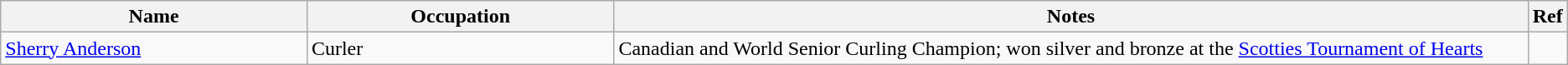<table class="wikitable sortable">
<tr align=left>
<th style="width:20%;">Name</th>
<th style="width:20%;">Occupation</th>
<th style="width:60%;">Notes</th>
<th style="width:20%;">Ref</th>
</tr>
<tr>
<td><a href='#'>Sherry Anderson</a></td>
<td>Curler</td>
<td>Canadian and World Senior Curling Champion; won silver and bronze at the <a href='#'>Scotties Tournament of Hearts</a></td>
<td></td>
</tr>
</table>
